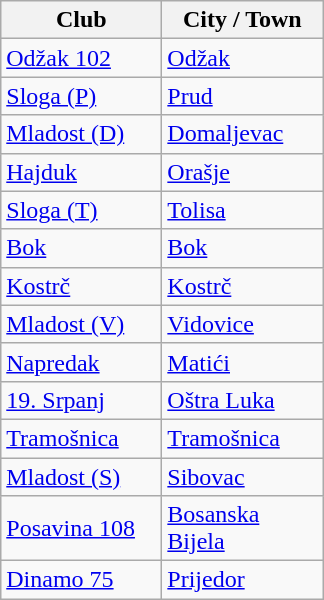<table class="wikitable sortable">
<tr>
<th style="width:100px;">Club</th>
<th style="width:100px;">City / Town</th>
</tr>
<tr>
<td><a href='#'>Odžak 102</a></td>
<td><a href='#'>Odžak</a></td>
</tr>
<tr>
<td><a href='#'>Sloga (P)</a></td>
<td><a href='#'>Prud</a></td>
</tr>
<tr>
<td><a href='#'>Mladost (D)</a></td>
<td><a href='#'>Domaljevac</a></td>
</tr>
<tr>
<td><a href='#'>Hajduk</a></td>
<td><a href='#'>Orašje</a></td>
</tr>
<tr>
<td><a href='#'>Sloga (T)</a></td>
<td><a href='#'>Tolisa</a></td>
</tr>
<tr>
<td><a href='#'>Bok</a></td>
<td><a href='#'>Bok</a></td>
</tr>
<tr>
<td><a href='#'>Kostrč</a></td>
<td><a href='#'>Kostrč</a></td>
</tr>
<tr>
<td><a href='#'>Mladost (V)</a></td>
<td><a href='#'>Vidovice</a></td>
</tr>
<tr>
<td><a href='#'>Napredak</a></td>
<td><a href='#'>Matići</a></td>
</tr>
<tr>
<td><a href='#'>19. Srpanj</a></td>
<td><a href='#'>Oštra Luka</a></td>
</tr>
<tr>
<td><a href='#'>Tramošnica</a></td>
<td><a href='#'>Tramošnica</a></td>
</tr>
<tr>
<td><a href='#'>Mladost (S)</a></td>
<td><a href='#'>Sibovac</a></td>
</tr>
<tr>
<td><a href='#'>Posavina 108</a></td>
<td><a href='#'>Bosanska Bijela</a></td>
</tr>
<tr>
<td><a href='#'>Dinamo 75</a></td>
<td><a href='#'>Prijedor</a></td>
</tr>
</table>
